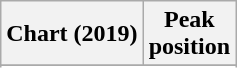<table class="wikitable sortable plainrowheaders" style="text-align:center">
<tr>
<th scope="col">Chart (2019)</th>
<th scope="col">Peak<br> position</th>
</tr>
<tr>
</tr>
<tr>
</tr>
</table>
